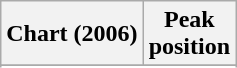<table class="wikitable sortable">
<tr>
<th>Chart (2006)</th>
<th>Peak<br>position</th>
</tr>
<tr>
</tr>
<tr>
</tr>
</table>
